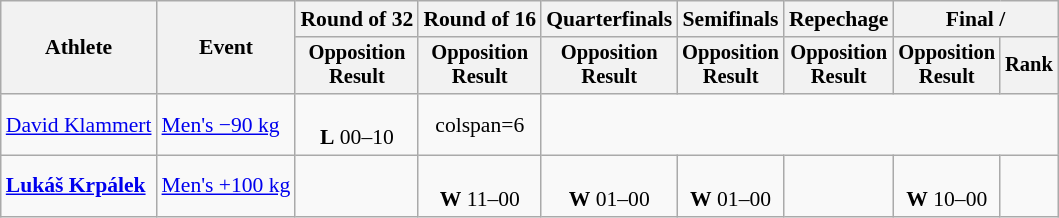<table class="wikitable" style="font-size:90%">
<tr>
<th rowspan="2">Athlete</th>
<th rowspan="2">Event</th>
<th>Round of 32</th>
<th>Round of 16</th>
<th>Quarterfinals</th>
<th>Semifinals</th>
<th>Repechage</th>
<th colspan=2>Final / </th>
</tr>
<tr style="font-size:95%">
<th>Opposition<br>Result</th>
<th>Opposition<br>Result</th>
<th>Opposition<br>Result</th>
<th>Opposition<br>Result</th>
<th>Opposition<br>Result</th>
<th>Opposition<br>Result</th>
<th>Rank</th>
</tr>
<tr align=center>
<td align=left><a href='#'>David Klammert</a></td>
<td align=left><a href='#'>Men's −90 kg</a></td>
<td><br><strong>L</strong> 00–10</td>
<td>colspan=6 </td>
</tr>
<tr align=center>
<td align=left><strong><a href='#'>Lukáš Krpálek</a></strong></td>
<td align=left><a href='#'>Men's +100 kg</a></td>
<td></td>
<td><br><strong>W</strong> 11–00</td>
<td><br><strong>W</strong> 01–00</td>
<td><br><strong>W</strong> 01–00</td>
<td></td>
<td><br><strong>W</strong> 10–00</td>
<td></td>
</tr>
</table>
